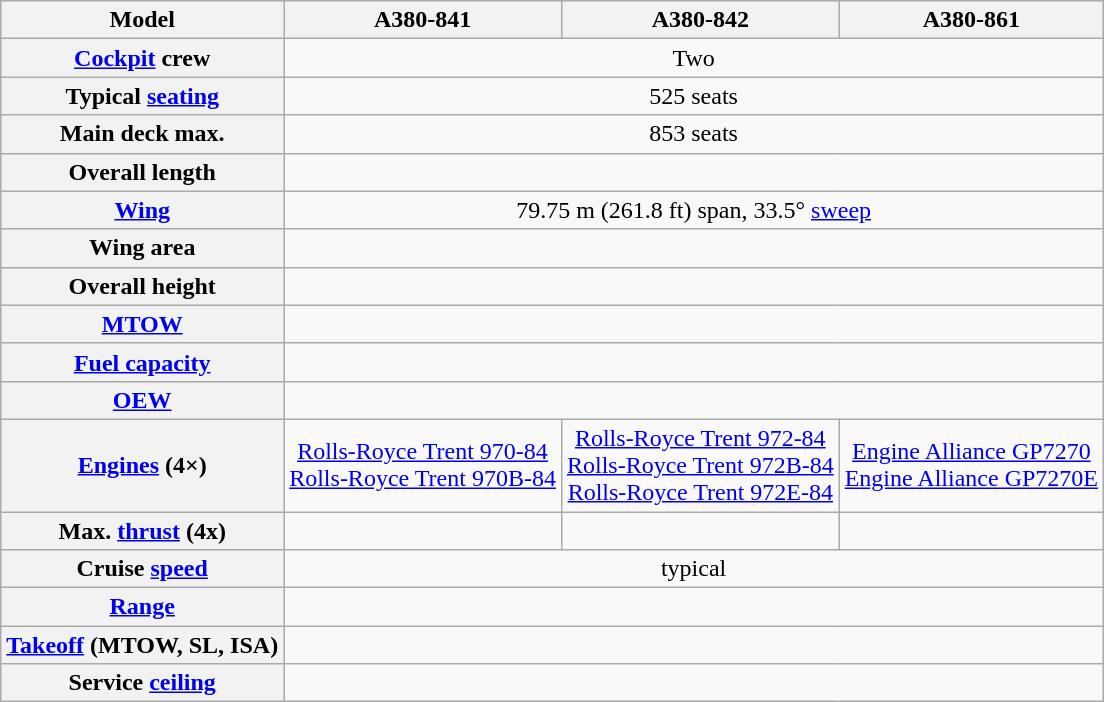<table class="wikitable sticky-header" style="text-align:center">
<tr>
<th>Model</th>
<th>A380-841</th>
<th>A380-842</th>
<th>A380-861</th>
</tr>
<tr>
<th><a href='#'>Cockpit</a> crew</th>
<td colspan="3">Two</td>
</tr>
<tr>
<th>Typical <a href='#'>seating</a></th>
<td colspan="3">525 seats</td>
</tr>
<tr>
<th>Main deck max.</th>
<td colspan="3">853 seats</td>
</tr>
<tr>
<th>Overall length</th>
<td colspan="3"></td>
</tr>
<tr>
<th><a href='#'>Wing</a></th>
<td colspan="3">79.75 m (261.8 ft) span, 33.5° <a href='#'>sweep</a></td>
</tr>
<tr>
<th>Wing area</th>
<td colspan="3"></td>
</tr>
<tr>
<th>Overall height</th>
<td colspan="3"></td>
</tr>
<tr>
<th><a href='#'>MTOW</a></th>
<td colspan="3"></td>
</tr>
<tr>
<th><a href='#'>Fuel capacity</a></th>
<td colspan="3"></td>
</tr>
<tr>
<th><a href='#'>OEW</a></th>
<td colspan="3"></td>
</tr>
<tr>
<th><a href='#'>Engines</a> (4×)</th>
<td><a href='#'>Rolls-Royce Trent 970-84</a><br><a href='#'>Rolls-Royce Trent 970B-84</a></td>
<td><a href='#'>Rolls-Royce Trent 972-84</a><br><a href='#'>Rolls-Royce Trent 972B-84</a><br><a href='#'>Rolls-Royce Trent 972E-84</a></td>
<td><a href='#'>Engine Alliance GP7270</a><br><a href='#'>Engine Alliance GP7270E</a></td>
</tr>
<tr>
<th>Max. <a href='#'>thrust</a> (4x)</th>
<td></td>
<td></td>
<td></td>
</tr>
<tr>
<th>Cruise <a href='#'>speed</a></th>
<td colspan="3"> typical<br> </td>
</tr>
<tr>
<th><a href='#'>Range</a></th>
<td colspan="3"></td>
</tr>
<tr>
<th><a href='#'>Takeoff</a> (MTOW, SL, ISA)</th>
<td colspan="3"></td>
</tr>
<tr>
<th>Service <a href='#'>ceiling</a></th>
<td colspan="3"></td>
</tr>
</table>
